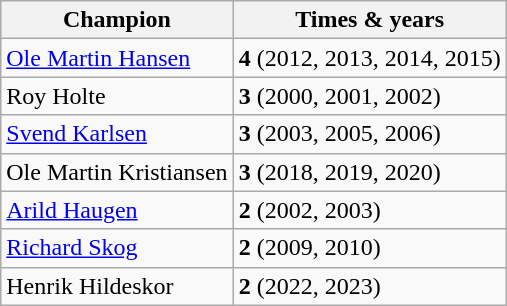<table class="wikitable">
<tr>
<th>Champion</th>
<th>Times & years</th>
</tr>
<tr>
<td> <a href='#'>Ole Martin Hansen</a></td>
<td><strong>4</strong> (2012, 2013, 2014, 2015)</td>
</tr>
<tr>
<td> Roy Holte</td>
<td><strong>3</strong> (2000, 2001, 2002)</td>
</tr>
<tr>
<td> <a href='#'>Svend Karlsen</a></td>
<td><strong>3</strong> (2003, 2005, 2006)</td>
</tr>
<tr>
<td> Ole Martin Kristiansen</td>
<td><strong>3</strong> (2018, 2019, 2020)</td>
</tr>
<tr>
<td> <a href='#'>Arild Haugen</a></td>
<td><strong>2</strong> (2002, 2003)</td>
</tr>
<tr>
<td> <a href='#'>Richard Skog</a></td>
<td><strong>2</strong> (2009, 2010)</td>
</tr>
<tr>
<td> Henrik Hildeskor</td>
<td><strong>2</strong> (2022, 2023)</td>
</tr>
</table>
